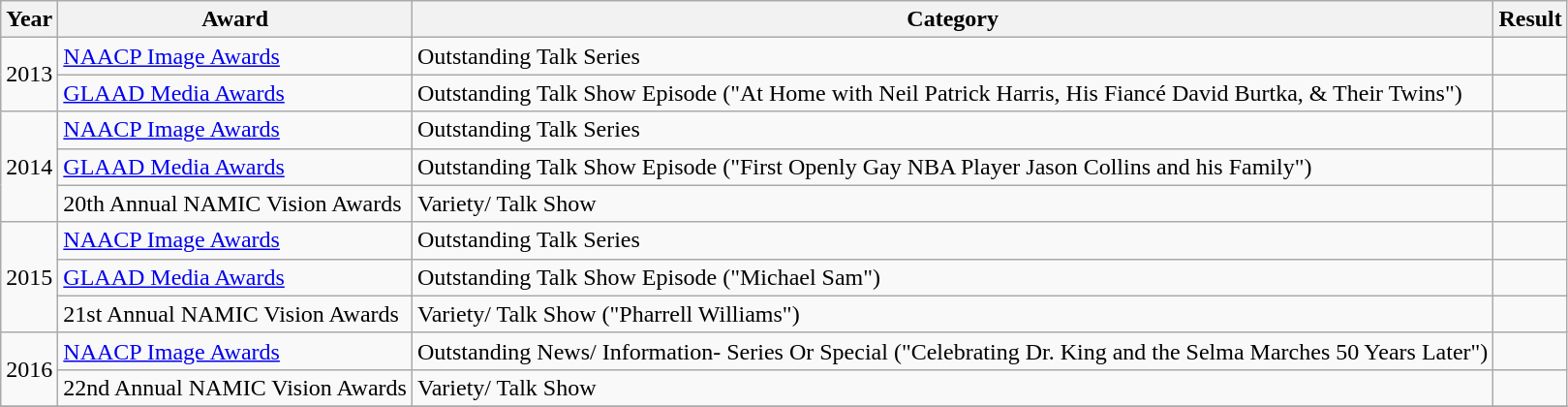<table class="wikitable">
<tr>
<th>Year</th>
<th>Award</th>
<th>Category</th>
<th>Result</th>
</tr>
<tr>
<td style="text-align:center;" rowspan="2">2013</td>
<td><a href='#'>NAACP Image Awards</a></td>
<td>Outstanding Talk Series</td>
<td></td>
</tr>
<tr>
<td><a href='#'>GLAAD Media Awards</a></td>
<td>Outstanding Talk Show Episode ("At Home with Neil Patrick Harris, His Fiancé David Burtka, & Their Twins")</td>
<td></td>
</tr>
<tr>
<td style="text-align:center;" rowspan="3">2014</td>
<td><a href='#'>NAACP Image Awards</a></td>
<td>Outstanding Talk Series</td>
<td></td>
</tr>
<tr>
<td><a href='#'>GLAAD Media Awards</a></td>
<td>Outstanding Talk Show Episode ("First Openly Gay NBA Player Jason Collins and his Family")</td>
<td></td>
</tr>
<tr>
<td>20th Annual NAMIC Vision Awards</td>
<td>Variety/ Talk Show</td>
<td></td>
</tr>
<tr>
<td style="text-align:center;" rowspan="3">2015</td>
<td><a href='#'>NAACP Image Awards</a></td>
<td>Outstanding Talk Series</td>
<td></td>
</tr>
<tr>
<td><a href='#'>GLAAD Media Awards</a></td>
<td>Outstanding Talk Show Episode ("Michael Sam")</td>
<td></td>
</tr>
<tr>
<td>21st Annual NAMIC Vision Awards</td>
<td>Variety/ Talk Show ("Pharrell Williams")</td>
<td></td>
</tr>
<tr>
<td style="text-align:center;" rowspan="2">2016</td>
<td><a href='#'>NAACP Image Awards</a></td>
<td>Outstanding News/ Information- Series Or Special ("Celebrating Dr. King and the Selma Marches 50 Years Later")</td>
<td></td>
</tr>
<tr>
<td>22nd Annual NAMIC Vision Awards</td>
<td>Variety/ Talk Show</td>
<td></td>
</tr>
<tr>
</tr>
</table>
